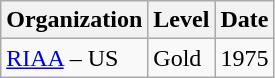<table class="wikitable">
<tr>
<th align="left">Organization</th>
<th align="left">Level</th>
<th align="left">Date</th>
</tr>
<tr>
<td><a href='#'>RIAA</a> – US</td>
<td>Gold</td>
<td>1975</td>
</tr>
</table>
